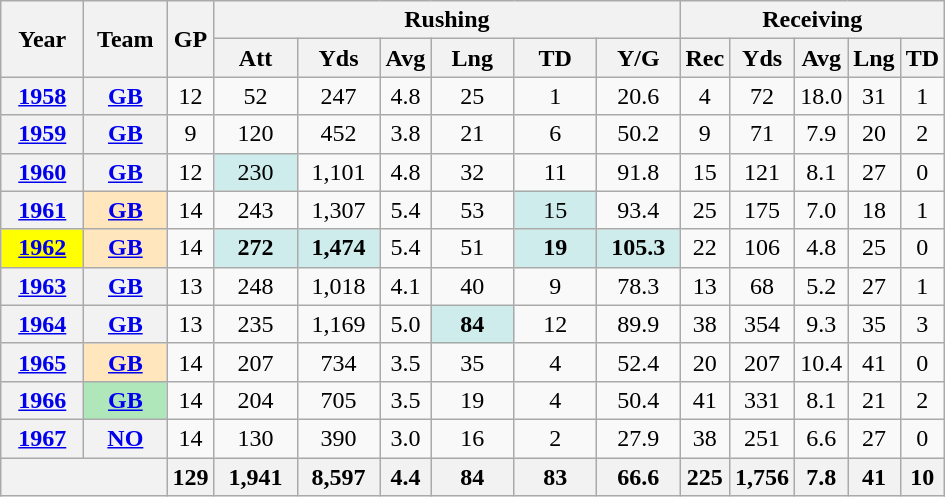<table class="wikitable" style="text-align:center;">
<tr>
<th rowspan="2">Year</th>
<th rowspan="2">Team</th>
<th rowspan="2">GP</th>
<th colspan="6">Rushing</th>
<th colspan="5">Receiving</th>
</tr>
<tr>
<th>Att</th>
<th>Yds</th>
<th>Avg</th>
<th>Lng</th>
<th>TD</th>
<th>Y/G</th>
<th>Rec</th>
<th>Yds</th>
<th>Avg</th>
<th>Lng</th>
<th>TD</th>
</tr>
<tr>
<th><a href='#'>1958</a></th>
<th><a href='#'>GB</a></th>
<td>12</td>
<td>52</td>
<td>247</td>
<td>4.8</td>
<td>25</td>
<td>1</td>
<td>20.6</td>
<td>4</td>
<td>72</td>
<td>18.0</td>
<td>31</td>
<td>1</td>
</tr>
<tr>
<th><a href='#'>1959</a></th>
<th><a href='#'>GB</a></th>
<td>9</td>
<td>120</td>
<td>452</td>
<td>3.8</td>
<td>21</td>
<td>6</td>
<td>50.2</td>
<td>9</td>
<td>71</td>
<td>7.9</td>
<td>20</td>
<td>2</td>
</tr>
<tr>
<th><a href='#'>1960</a></th>
<th><a href='#'>GB</a></th>
<td>12</td>
<td style="background:#cfecec; width:3em;">230</td>
<td>1,101</td>
<td>4.8</td>
<td>32</td>
<td>11</td>
<td>91.8</td>
<td>15</td>
<td>121</td>
<td>8.1</td>
<td>27</td>
<td>0</td>
</tr>
<tr>
<th><a href='#'>1961</a></th>
<th style="background:#ffe6bd; width:3em;"><a href='#'>GB</a></th>
<td>14</td>
<td>243</td>
<td>1,307</td>
<td>5.4</td>
<td>53</td>
<td style="background:#cfecec; width:3em;">15</td>
<td>93.4</td>
<td>25</td>
<td>175</td>
<td>7.0</td>
<td>18</td>
<td>1</td>
</tr>
<tr>
<th style="background:#ffff00; width:3em;"><a href='#'>1962</a></th>
<th style="background:#ffe6bd; width:3em;"><a href='#'>GB</a></th>
<td>14</td>
<td style="background:#cfecec; width:3em;"><strong>272</strong></td>
<td style="background:#cfecec; width:3em;"><strong>1,474</strong></td>
<td>5.4</td>
<td>51</td>
<td style="background:#cfecec; width:3em;"><strong>19</strong></td>
<td style="background:#cfecec; width:3em;"><strong>105.3</strong></td>
<td>22</td>
<td>106</td>
<td>4.8</td>
<td>25</td>
<td>0</td>
</tr>
<tr>
<th><a href='#'>1963</a></th>
<th><a href='#'>GB</a></th>
<td>13</td>
<td>248</td>
<td>1,018</td>
<td>4.1</td>
<td>40</td>
<td>9</td>
<td>78.3</td>
<td>13</td>
<td>68</td>
<td>5.2</td>
<td>27</td>
<td>1</td>
</tr>
<tr>
<th><a href='#'>1964</a></th>
<th><a href='#'>GB</a></th>
<td>13</td>
<td>235</td>
<td>1,169</td>
<td>5.0</td>
<td style="background:#cfecec; width:3em;"><strong>84</strong></td>
<td>12</td>
<td>89.9</td>
<td>38</td>
<td>354</td>
<td>9.3</td>
<td>35</td>
<td>3</td>
</tr>
<tr>
<th><a href='#'>1965</a></th>
<th style="background:#ffe6bd; width:3em;"><a href='#'>GB</a></th>
<td>14</td>
<td>207</td>
<td>734</td>
<td>3.5</td>
<td>35</td>
<td>4</td>
<td>52.4</td>
<td>20</td>
<td>207</td>
<td>10.4</td>
<td>41</td>
<td>0</td>
</tr>
<tr>
<th><a href='#'>1966</a></th>
<th style="background:#afe6ba; width:3em;"><a href='#'>GB</a></th>
<td>14</td>
<td>204</td>
<td>705</td>
<td>3.5</td>
<td>19</td>
<td>4</td>
<td>50.4</td>
<td>41</td>
<td>331</td>
<td>8.1</td>
<td>21</td>
<td>2</td>
</tr>
<tr>
<th><a href='#'>1967</a></th>
<th><a href='#'>NO</a></th>
<td>14</td>
<td>130</td>
<td>390</td>
<td>3.0</td>
<td>16</td>
<td>2</td>
<td>27.9</td>
<td>38</td>
<td>251</td>
<td>6.6</td>
<td>27</td>
<td>0</td>
</tr>
<tr>
<th colspan="2"></th>
<th>129</th>
<th>1,941</th>
<th>8,597</th>
<th>4.4</th>
<th>84</th>
<th>83</th>
<th>66.6</th>
<th>225</th>
<th>1,756</th>
<th>7.8</th>
<th>41</th>
<th>10</th>
</tr>
</table>
